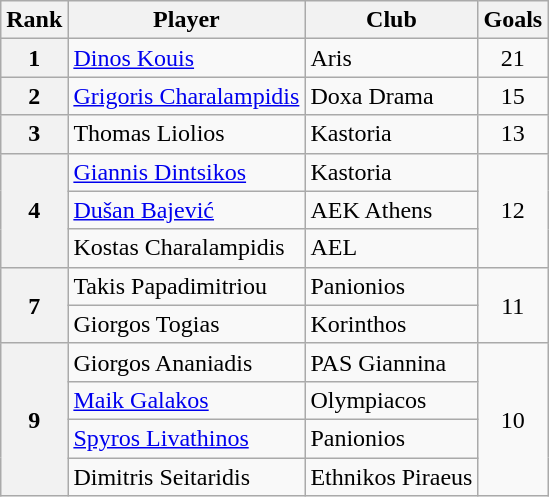<table class="wikitable" style="text-align:center">
<tr>
<th>Rank</th>
<th>Player</th>
<th>Club</th>
<th>Goals</th>
</tr>
<tr>
<th>1</th>
<td align="left"> <a href='#'>Dinos Kouis</a></td>
<td align="left">Aris</td>
<td>21</td>
</tr>
<tr>
<th>2</th>
<td align="left"> <a href='#'>Grigoris Charalampidis</a></td>
<td align="left">Doxa Drama</td>
<td>15</td>
</tr>
<tr>
<th>3</th>
<td align="left"> Thomas Liolios</td>
<td align="left">Kastoria</td>
<td>13</td>
</tr>
<tr>
<th rowspan="3">4</th>
<td align="left"> <a href='#'>Giannis Dintsikos</a></td>
<td align="left">Kastoria</td>
<td rowspan="3">12</td>
</tr>
<tr>
<td align="left"> <a href='#'>Dušan Bajević</a></td>
<td align="left">AEK Athens</td>
</tr>
<tr>
<td align="left"> Kostas Charalampidis</td>
<td align="left">AEL</td>
</tr>
<tr>
<th rowspan="2">7</th>
<td align="left"> Takis Papadimitriou</td>
<td align="left">Panionios</td>
<td rowspan="2">11</td>
</tr>
<tr>
<td align="left"> Giorgos Togias</td>
<td align="left">Korinthos</td>
</tr>
<tr>
<th rowspan="4">9</th>
<td align="left"> Giorgos Ananiadis</td>
<td align="left">PAS Giannina</td>
<td rowspan="4">10</td>
</tr>
<tr>
<td align="left"> <a href='#'>Maik Galakos</a></td>
<td align="left">Olympiacos</td>
</tr>
<tr>
<td align="left"> <a href='#'>Spyros Livathinos</a></td>
<td align="left">Panionios</td>
</tr>
<tr>
<td align="left"> Dimitris Seitaridis</td>
<td align="left">Ethnikos Piraeus</td>
</tr>
</table>
